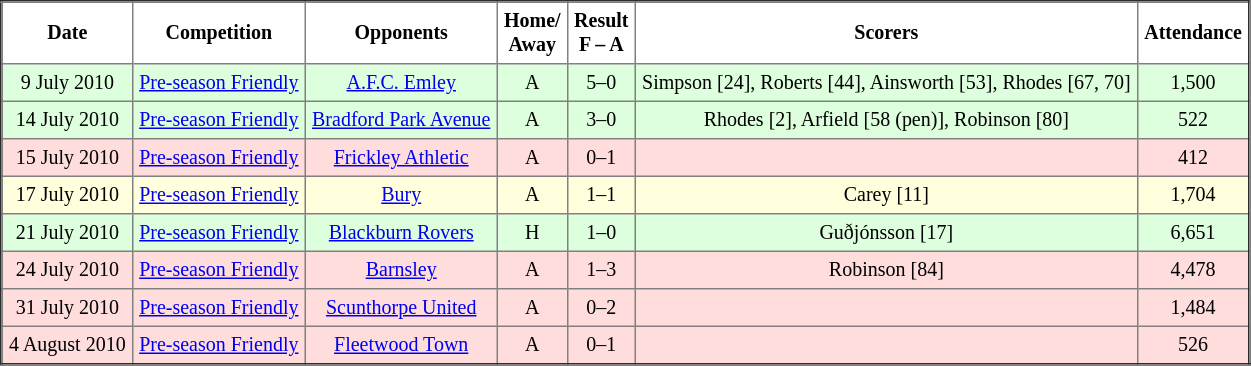<table border="2" cellpadding="4" style="border-collapse:collapse; text-align:center; font-size:smaller;">
<tr>
<th><strong>Date</strong></th>
<th><strong>Competition</strong></th>
<th><strong>Opponents</strong></th>
<th><strong>Home/<br>Away</strong></th>
<th><strong>Result<br>F – A</strong></th>
<th><strong>Scorers</strong></th>
<th><strong>Attendance</strong></th>
</tr>
<tr bgcolor="#ddffdd">
<td>9 July 2010</td>
<td><a href='#'>Pre-season Friendly</a></td>
<td><a href='#'>A.F.C. Emley</a></td>
<td>A</td>
<td>5–0</td>
<td>Simpson [24], Roberts [44], Ainsworth [53], Rhodes [67, 70]</td>
<td>1,500</td>
</tr>
<tr bgcolor="#ddffdd">
<td>14 July 2010</td>
<td><a href='#'>Pre-season Friendly</a></td>
<td><a href='#'>Bradford Park Avenue</a></td>
<td>A</td>
<td>3–0</td>
<td>Rhodes [2], Arfield [58 (pen)], Robinson [80]</td>
<td>522</td>
</tr>
<tr bgcolor="#ffdddd">
<td>15 July 2010</td>
<td><a href='#'>Pre-season Friendly</a></td>
<td><a href='#'>Frickley Athletic</a></td>
<td>A</td>
<td>0–1</td>
<td></td>
<td>412</td>
</tr>
<tr bgcolor="#ffffdd">
<td>17 July 2010</td>
<td><a href='#'>Pre-season Friendly</a></td>
<td><a href='#'>Bury</a></td>
<td>A</td>
<td>1–1</td>
<td>Carey [11]</td>
<td>1,704</td>
</tr>
<tr bgcolor="#ddffdd">
<td>21 July 2010</td>
<td><a href='#'>Pre-season Friendly</a></td>
<td><a href='#'>Blackburn Rovers</a></td>
<td>H</td>
<td>1–0</td>
<td>Guðjónsson [17]</td>
<td>6,651</td>
</tr>
<tr bgcolor="#ffdddd">
<td>24 July 2010</td>
<td><a href='#'>Pre-season Friendly</a></td>
<td><a href='#'>Barnsley</a></td>
<td>A</td>
<td>1–3</td>
<td>Robinson [84]</td>
<td>4,478</td>
</tr>
<tr bgcolor="#ffdddd">
<td>31 July 2010</td>
<td><a href='#'>Pre-season Friendly</a></td>
<td><a href='#'>Scunthorpe United</a></td>
<td>A</td>
<td>0–2</td>
<td></td>
<td>1,484</td>
</tr>
<tr bgcolor="#ffdddd">
<td>4 August 2010</td>
<td><a href='#'>Pre-season Friendly</a></td>
<td><a href='#'>Fleetwood Town</a></td>
<td>A</td>
<td>0–1</td>
<td></td>
<td>526</td>
</tr>
</table>
